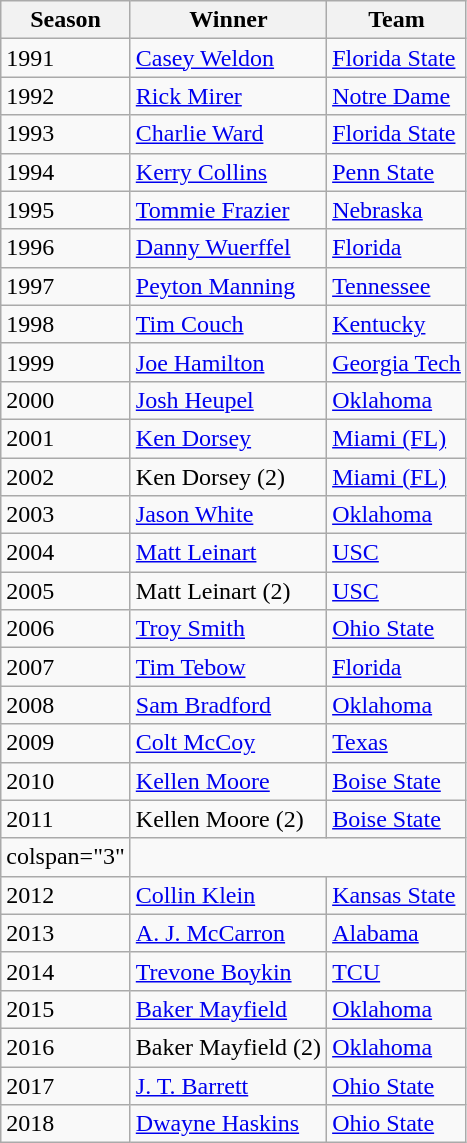<table class="wikitable sortable">
<tr>
<th>Season</th>
<th>Winner</th>
<th>Team</th>
</tr>
<tr>
<td>1991</td>
<td><a href='#'>Casey Weldon</a></td>
<td><a href='#'>Florida State</a></td>
</tr>
<tr>
<td>1992</td>
<td><a href='#'>Rick Mirer</a></td>
<td><a href='#'>Notre Dame</a></td>
</tr>
<tr>
<td>1993</td>
<td><a href='#'>Charlie Ward</a></td>
<td><a href='#'>Florida State</a></td>
</tr>
<tr>
<td>1994</td>
<td><a href='#'>Kerry Collins</a></td>
<td><a href='#'>Penn State</a></td>
</tr>
<tr>
<td>1995</td>
<td><a href='#'>Tommie Frazier</a></td>
<td><a href='#'>Nebraska</a></td>
</tr>
<tr>
<td>1996</td>
<td><a href='#'>Danny Wuerffel</a></td>
<td><a href='#'>Florida</a></td>
</tr>
<tr>
<td>1997</td>
<td><a href='#'>Peyton Manning</a></td>
<td><a href='#'>Tennessee</a></td>
</tr>
<tr>
<td>1998</td>
<td><a href='#'>Tim Couch</a></td>
<td><a href='#'>Kentucky</a></td>
</tr>
<tr>
<td>1999</td>
<td><a href='#'>Joe Hamilton</a></td>
<td><a href='#'>Georgia Tech</a></td>
</tr>
<tr>
<td>2000</td>
<td><a href='#'>Josh Heupel</a></td>
<td><a href='#'>Oklahoma</a></td>
</tr>
<tr>
<td>2001</td>
<td><a href='#'>Ken Dorsey</a></td>
<td><a href='#'>Miami (FL)</a></td>
</tr>
<tr>
<td>2002</td>
<td>Ken Dorsey (2)</td>
<td><a href='#'>Miami (FL)</a></td>
</tr>
<tr>
<td>2003</td>
<td><a href='#'>Jason White</a></td>
<td><a href='#'>Oklahoma</a></td>
</tr>
<tr>
<td>2004</td>
<td><a href='#'>Matt Leinart</a></td>
<td><a href='#'>USC</a></td>
</tr>
<tr>
<td>2005</td>
<td>Matt Leinart (2)</td>
<td><a href='#'>USC</a></td>
</tr>
<tr>
<td>2006</td>
<td><a href='#'>Troy Smith</a></td>
<td><a href='#'>Ohio State</a></td>
</tr>
<tr>
<td>2007</td>
<td><a href='#'>Tim Tebow</a></td>
<td><a href='#'>Florida</a></td>
</tr>
<tr>
<td>2008</td>
<td><a href='#'>Sam Bradford</a></td>
<td><a href='#'>Oklahoma</a></td>
</tr>
<tr>
<td>2009</td>
<td><a href='#'>Colt McCoy</a></td>
<td><a href='#'>Texas</a></td>
</tr>
<tr>
<td>2010</td>
<td><a href='#'>Kellen Moore</a></td>
<td><a href='#'>Boise State</a></td>
</tr>
<tr>
<td>2011</td>
<td>Kellen Moore (2)</td>
<td><a href='#'>Boise State</a></td>
</tr>
<tr>
<td>colspan="3" </td>
</tr>
<tr>
<td>2012</td>
<td><a href='#'>Collin Klein</a></td>
<td><a href='#'>Kansas State</a></td>
</tr>
<tr>
<td>2013</td>
<td><a href='#'>A. J. McCarron</a></td>
<td><a href='#'>Alabama</a></td>
</tr>
<tr>
<td>2014</td>
<td><a href='#'>Trevone Boykin</a></td>
<td><a href='#'>TCU</a></td>
</tr>
<tr>
<td>2015</td>
<td><a href='#'>Baker Mayfield</a></td>
<td><a href='#'>Oklahoma</a></td>
</tr>
<tr>
<td>2016</td>
<td>Baker Mayfield (2)</td>
<td><a href='#'>Oklahoma</a></td>
</tr>
<tr>
<td>2017</td>
<td><a href='#'>J. T. Barrett</a></td>
<td><a href='#'>Ohio State</a></td>
</tr>
<tr>
<td>2018</td>
<td><a href='#'>Dwayne Haskins</a></td>
<td><a href='#'>Ohio State</a></td>
</tr>
</table>
